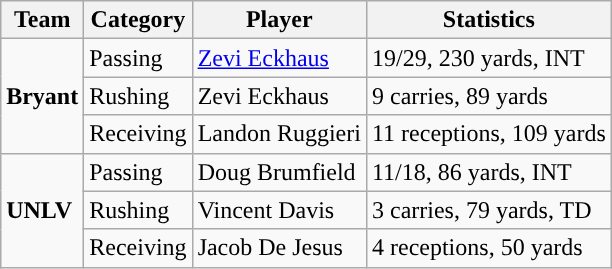<table class="wikitable" style="float: right;">
<tr>
<th>Team</th>
<th>Category</th>
<th>Player</th>
<th>Statistics</th>
</tr>
<tr>
<td rowspan=3><strong>Bryant</strong></td>
<td>Passing</td>
<td><a href='#'>Zevi Eckhaus</a></td>
<td>19/29, 230 yards, INT</td>
</tr>
<tr>
<td>Rushing</td>
<td>Zevi Eckhaus</td>
<td>9 carries, 89 yards</td>
</tr>
<tr>
<td>Receiving</td>
<td>Landon Ruggieri</td>
<td>11 receptions, 109 yards</td>
</tr>
<tr>
<td rowspan=3><strong>UNLV</strong></td>
<td>Passing</td>
<td>Doug Brumfield</td>
<td>11/18, 86 yards, INT</td>
</tr>
<tr>
<td>Rushing</td>
<td>Vincent Davis</td>
<td>3 carries, 79 yards, TD</td>
</tr>
<tr>
<td>Receiving</td>
<td>Jacob De Jesus</td>
<td>4 receptions, 50 yards</td>
</tr>
</table>
